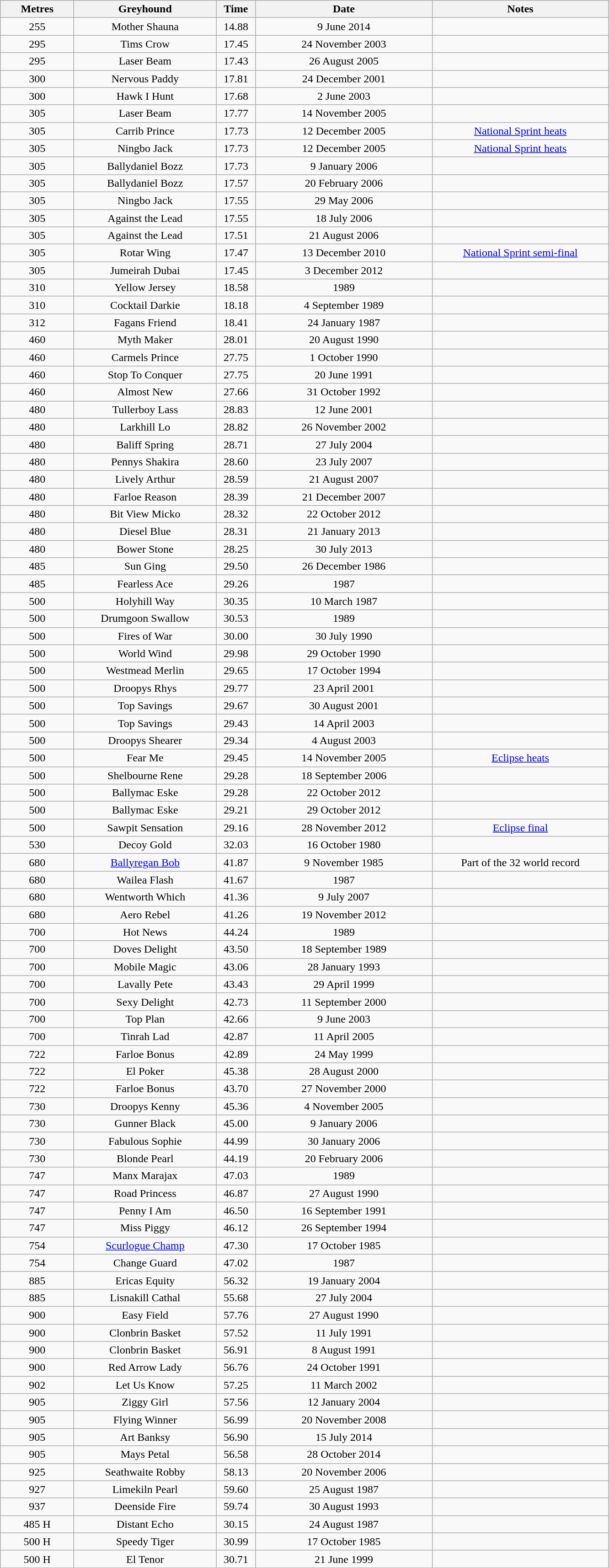<table class="wikitable" style="font-size: 100%">
<tr>
<th width=100>Metres</th>
<th width=200>Greyhound</th>
<th width=50>Time</th>
<th width=250>Date</th>
<th width=250>Notes</th>
</tr>
<tr align=center>
<td>255</td>
<td>Mother Shauna</td>
<td>14.88</td>
<td>9 June 2014</td>
<td></td>
</tr>
<tr align=center>
<td>295</td>
<td>Tims Crow</td>
<td>17.45</td>
<td>24 November 2003</td>
<td></td>
</tr>
<tr align=center>
<td>295</td>
<td>Laser Beam</td>
<td>17.43</td>
<td>26 August 2005</td>
<td></td>
</tr>
<tr align=center>
<td>300</td>
<td>Nervous Paddy</td>
<td>17.81</td>
<td>24 December 2001</td>
<td></td>
</tr>
<tr align=center>
<td>300</td>
<td>Hawk I Hunt</td>
<td>17.68</td>
<td>2 June 2003</td>
<td></td>
</tr>
<tr align=center>
<td>305</td>
<td>Laser Beam</td>
<td>17.77</td>
<td>14 November 2005</td>
<td></td>
</tr>
<tr align=center>
<td>305</td>
<td>Carrib Prince</td>
<td>17.73</td>
<td>12 December 2005</td>
<td><a href='#'>National Sprint heats</a></td>
</tr>
<tr align=center>
<td>305</td>
<td>Ningbo Jack</td>
<td>17.73</td>
<td>12 December 2005</td>
<td><a href='#'>National Sprint heats</a></td>
</tr>
<tr align=center>
<td>305</td>
<td>Ballydaniel Bozz</td>
<td>17.73</td>
<td>9 January 2006</td>
<td></td>
</tr>
<tr align=center>
<td>305</td>
<td>Ballydaniel Bozz</td>
<td>17.57</td>
<td>20 February 2006</td>
<td></td>
</tr>
<tr align=center>
<td>305</td>
<td>Ningbo Jack</td>
<td>17.55</td>
<td>29 May 2006</td>
<td></td>
</tr>
<tr align=center>
<td>305</td>
<td>Against the Lead</td>
<td>17.55</td>
<td>18 July 2006</td>
<td></td>
</tr>
<tr align=center>
<td>305</td>
<td>Against the Lead</td>
<td>17.51</td>
<td>21 August 2006</td>
<td></td>
</tr>
<tr align=center>
<td>305</td>
<td>Rotar Wing</td>
<td>17.47</td>
<td>13 December 2010</td>
<td><a href='#'>National Sprint semi-final</a></td>
</tr>
<tr align=center>
<td>305</td>
<td>Jumeirah Dubai</td>
<td>17.45</td>
<td>3 December 2012</td>
<td></td>
</tr>
<tr align=center>
<td>310</td>
<td>Yellow Jersey</td>
<td>18.58</td>
<td>1989</td>
<td></td>
</tr>
<tr align=center>
<td>310</td>
<td>Cocktail Darkie</td>
<td>18.18</td>
<td>4 September 1989</td>
<td></td>
</tr>
<tr align=center>
<td>312</td>
<td>Fagans Friend</td>
<td>18.41</td>
<td>24 January 1987</td>
<td></td>
</tr>
<tr align=center>
<td>460</td>
<td>Myth Maker</td>
<td>28.01</td>
<td>20 August 1990</td>
<td></td>
</tr>
<tr align=center>
<td>460</td>
<td>Carmels Prince</td>
<td>27.75</td>
<td>1 October 1990</td>
<td></td>
</tr>
<tr align=center>
<td>460</td>
<td>Stop To Conquer</td>
<td>27.75</td>
<td>20 June 1991</td>
<td></td>
</tr>
<tr align=center>
<td>460</td>
<td>Almost New</td>
<td>27.66</td>
<td>31 October 1992</td>
<td></td>
</tr>
<tr align=center>
<td>480</td>
<td>Tullerboy Lass</td>
<td>28.83</td>
<td>12 June 2001</td>
<td></td>
</tr>
<tr align=center>
<td>480</td>
<td>Larkhill Lo</td>
<td>28.82</td>
<td>26 November 2002</td>
<td></td>
</tr>
<tr align=center>
<td>480</td>
<td>Baliff Spring</td>
<td>28.71</td>
<td>27 July 2004</td>
<td></td>
</tr>
<tr align=center>
<td>480</td>
<td>Pennys Shakira</td>
<td>28.60</td>
<td>23 July 2007</td>
<td></td>
</tr>
<tr align=center>
<td>480</td>
<td>Lively Arthur</td>
<td>28.59</td>
<td>21 August 2007</td>
<td></td>
</tr>
<tr align=center>
<td>480</td>
<td>Farloe Reason</td>
<td>28.39</td>
<td>21 December 2007</td>
<td></td>
</tr>
<tr align=center>
<td>480</td>
<td>Bit View Micko</td>
<td>28.32</td>
<td>22 October 2012</td>
<td></td>
</tr>
<tr align=center>
<td>480</td>
<td>Diesel Blue</td>
<td>28.31</td>
<td>21 January 2013</td>
<td></td>
</tr>
<tr align=center>
<td>480</td>
<td>Bower Stone</td>
<td>28.25</td>
<td>30 July 2013</td>
<td></td>
</tr>
<tr align=center>
<td>485</td>
<td>Sun Ging</td>
<td>29.50</td>
<td>26 December 1986</td>
<td></td>
</tr>
<tr align=center>
<td>485</td>
<td>Fearless Ace</td>
<td>29.26</td>
<td>1987</td>
<td></td>
</tr>
<tr align=center>
<td>500</td>
<td>Holyhill Way</td>
<td>30.35</td>
<td>10 March 1987</td>
<td></td>
</tr>
<tr align=center>
<td>500</td>
<td>Drumgoon Swallow</td>
<td>30.53</td>
<td>1989</td>
<td></td>
</tr>
<tr align=center>
<td>500</td>
<td>Fires of War</td>
<td>30.00</td>
<td>30 July 1990</td>
<td></td>
</tr>
<tr align=center>
<td>500</td>
<td>World Wind</td>
<td>29.98</td>
<td>29 October 1990</td>
<td></td>
</tr>
<tr align=center>
<td>500</td>
<td>Westmead Merlin</td>
<td>29.65</td>
<td>17 October 1994</td>
<td></td>
</tr>
<tr align=center>
<td>500</td>
<td>Droopys Rhys</td>
<td>29.77</td>
<td>23 April 2001</td>
<td></td>
</tr>
<tr align=center>
<td>500</td>
<td>Top Savings</td>
<td>29.67</td>
<td>30 August 2001</td>
<td></td>
</tr>
<tr align=center>
<td>500</td>
<td>Top Savings</td>
<td>29.43</td>
<td>14 April 2003</td>
<td></td>
</tr>
<tr align=center>
<td>500</td>
<td>Droopys Shearer</td>
<td>29.34</td>
<td>4 August 2003</td>
<td></td>
</tr>
<tr align=center>
<td>500</td>
<td>Fear Me</td>
<td>29.45</td>
<td>14 November 2005</td>
<td><a href='#'>Eclipse heats</a></td>
</tr>
<tr align=center>
<td>500</td>
<td>Shelbourne Rene</td>
<td>29.28</td>
<td>18 September 2006</td>
<td></td>
</tr>
<tr align=center>
<td>500</td>
<td>Ballymac Eske</td>
<td>29.28</td>
<td>22 October 2012</td>
<td></td>
</tr>
<tr align=center>
<td>500</td>
<td>Ballymac Eske</td>
<td>29.21</td>
<td>29 October 2012</td>
<td></td>
</tr>
<tr align=center>
<td>500</td>
<td>Sawpit Sensation </td>
<td>29.16</td>
<td>28 November 2012</td>
<td><a href='#'>Eclipse final</a></td>
</tr>
<tr align=center>
<td>530</td>
<td>Decoy Gold</td>
<td>32.03</td>
<td>16 October 1980</td>
<td></td>
</tr>
<tr align=center>
<td>680</td>
<td><a href='#'>Ballyregan Bob</a></td>
<td>41.87</td>
<td>9 November 1985</td>
<td>Part of the 32 world record</td>
</tr>
<tr align=center>
<td>680</td>
<td>Wailea Flash</td>
<td>41.67</td>
<td>1987</td>
<td></td>
</tr>
<tr align=center>
<td>680</td>
<td>Wentworth Which</td>
<td>41.36</td>
<td>9 July 2007</td>
<td></td>
</tr>
<tr align=center>
<td>680</td>
<td>Aero Rebel</td>
<td>41.26</td>
<td>19 November 2012</td>
<td></td>
</tr>
<tr align=center>
<td>700</td>
<td>Hot News</td>
<td>44.24</td>
<td>1989</td>
<td></td>
</tr>
<tr align=center>
<td>700</td>
<td>Doves Delight</td>
<td>43.50</td>
<td>18 September 1989</td>
<td></td>
</tr>
<tr align=center>
<td>700</td>
<td>Mobile Magic</td>
<td>43.06</td>
<td>28 January 1993</td>
<td></td>
</tr>
<tr align=center>
<td>700</td>
<td>Lavally Pete</td>
<td>43.43</td>
<td>29 April 1999</td>
<td></td>
</tr>
<tr align=center>
<td>700</td>
<td>Sexy Delight</td>
<td>42.73</td>
<td>11 September 2000</td>
<td></td>
</tr>
<tr align=center>
<td>700</td>
<td>Top Plan</td>
<td>42.66</td>
<td>9 June 2003</td>
<td></td>
</tr>
<tr align=center>
<td>700</td>
<td>Tinrah Lad</td>
<td>42.87</td>
<td>11 April 2005</td>
<td></td>
</tr>
<tr align=center>
<td>722</td>
<td>Farloe Bonus</td>
<td>42.89</td>
<td>24 May 1999</td>
<td></td>
</tr>
<tr align=center>
<td>722</td>
<td>El Poker</td>
<td>45.38</td>
<td>28 August 2000</td>
<td></td>
</tr>
<tr align=center>
<td>722</td>
<td>Farloe Bonus</td>
<td>43.70</td>
<td>27 November 2000</td>
<td></td>
</tr>
<tr align=center>
<td>730</td>
<td>Droopys Kenny</td>
<td>45.36</td>
<td>4 November 2005</td>
<td></td>
</tr>
<tr align=center>
<td>730</td>
<td>Gunner Black</td>
<td>45.00</td>
<td>9 January 2006</td>
<td></td>
</tr>
<tr align=center>
<td>730</td>
<td>Fabulous Sophie</td>
<td>44.99</td>
<td>30 January 2006</td>
<td></td>
</tr>
<tr align=center>
<td>730</td>
<td>Blonde Pearl</td>
<td>44.19</td>
<td>20 February 2006</td>
<td></td>
</tr>
<tr align=center>
<td>747</td>
<td>Manx Marajax</td>
<td>47.03</td>
<td>1989</td>
<td></td>
</tr>
<tr align=center>
<td>747</td>
<td>Road Princess</td>
<td>46.87</td>
<td>27 August 1990</td>
<td></td>
</tr>
<tr align=center>
<td>747</td>
<td>Penny I Am</td>
<td>46.50</td>
<td>16 September 1991</td>
<td></td>
</tr>
<tr align=center>
<td>747</td>
<td>Miss Piggy</td>
<td>46.12</td>
<td>26 September 1994</td>
<td></td>
</tr>
<tr align=center>
<td>754</td>
<td><a href='#'>Scurlogue Champ</a></td>
<td>47.30</td>
<td>17 October 1985</td>
<td></td>
</tr>
<tr align=center>
<td>754</td>
<td>Change Guard</td>
<td>47.02</td>
<td>1987</td>
<td></td>
</tr>
<tr align=center>
<td>885</td>
<td>Ericas Equity</td>
<td>56.32</td>
<td>19 January 2004</td>
<td></td>
</tr>
<tr align=center>
<td>885</td>
<td>Lisnakill Cathal</td>
<td>55.68</td>
<td>27 July 2004</td>
<td></td>
</tr>
<tr align=center>
<td>900</td>
<td>Easy Field</td>
<td>57.76</td>
<td>27 August 1990</td>
<td></td>
</tr>
<tr align=center>
<td>900</td>
<td>Clonbrin Basket</td>
<td>57.52</td>
<td>11 July 1991</td>
<td></td>
</tr>
<tr align=center>
<td>900</td>
<td>Clonbrin Basket</td>
<td>56.91</td>
<td>8 August 1991</td>
<td></td>
</tr>
<tr align=center>
<td>900</td>
<td>Red Arrow Lady</td>
<td>56.76</td>
<td>24 October 1991</td>
<td></td>
</tr>
<tr align=center>
<td>902</td>
<td>Let Us Know</td>
<td>57.25</td>
<td>11 March 2002</td>
<td></td>
</tr>
<tr align=center>
<td>905</td>
<td>Ziggy Girl</td>
<td>57.56</td>
<td>12 January 2004</td>
<td></td>
</tr>
<tr align=center>
<td>905</td>
<td>Flying Winner</td>
<td>56.99</td>
<td>20 November 2008</td>
<td></td>
</tr>
<tr align=center>
<td>905</td>
<td>Art Banksy</td>
<td>56.90</td>
<td>15 July 2014</td>
<td></td>
</tr>
<tr align=center>
<td>905</td>
<td>Mays Petal</td>
<td>56.58</td>
<td>28 October 2014</td>
<td></td>
</tr>
<tr align=center>
<td>925</td>
<td>Seathwaite Robby</td>
<td>58.13</td>
<td>20 November 2006</td>
<td></td>
</tr>
<tr align=center>
<td>927</td>
<td>Limekiln Pearl</td>
<td>59.60</td>
<td>25 August 1987</td>
<td></td>
</tr>
<tr align=center>
<td>937</td>
<td>Deenside Fire</td>
<td>59.74</td>
<td>30 August 1993</td>
<td></td>
</tr>
<tr align=center>
<td>485 H</td>
<td>Distant Echo</td>
<td>30.15</td>
<td>24 August 1987</td>
<td></td>
</tr>
<tr align=center>
<td>500 H</td>
<td>Speedy Tiger</td>
<td>30.99</td>
<td>17 October 1985</td>
<td></td>
</tr>
<tr align=center>
<td>500 H</td>
<td>El Tenor</td>
<td>30.71</td>
<td>21 June 1999</td>
<td></td>
</tr>
</table>
